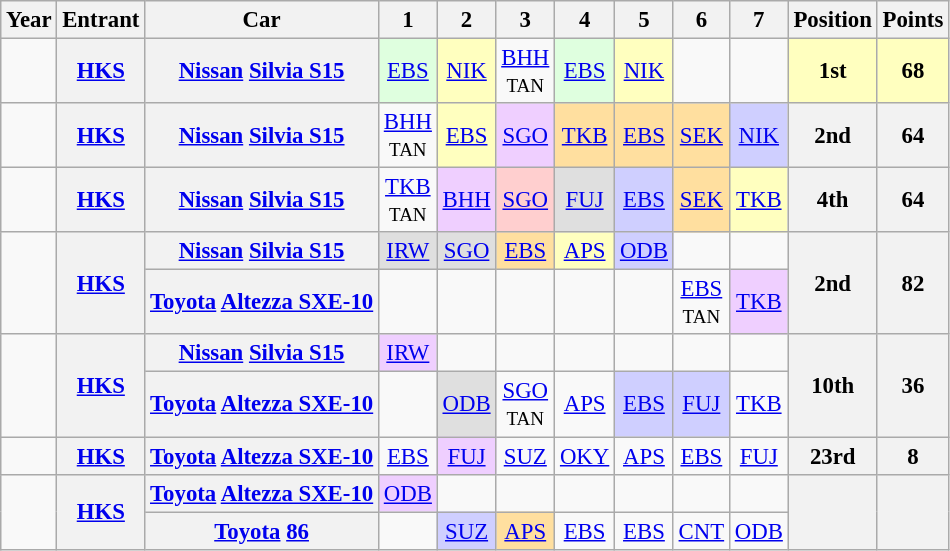<table class="wikitable" style="text-align:center; font-size:95%">
<tr>
<th>Year</th>
<th>Entrant</th>
<th>Car</th>
<th>1</th>
<th>2</th>
<th>3</th>
<th>4</th>
<th>5</th>
<th>6</th>
<th>7</th>
<th>Position</th>
<th>Points</th>
</tr>
<tr>
<td></td>
<th><a href='#'>HKS</a></th>
<th><a href='#'>Nissan</a> <a href='#'>Silvia S15</a></th>
<td style="background:#DFFFDF;"><a href='#'>EBS</a><br></td>
<td style="background:#FFFFBF;"><a href='#'>NIK</a><br></td>
<td><a href='#'>BHH</a><br><small>TAN</small></td>
<td style="background:#DFFFDF;"><a href='#'>EBS</a><br></td>
<td style="background:#FFFFBF;"><a href='#'>NIK</a><br></td>
<td></td>
<td></td>
<th style="background:#FFFFBF;">1st</th>
<th style="background:#FFFFBF;">68</th>
</tr>
<tr>
<td></td>
<th><a href='#'>HKS</a></th>
<th><a href='#'>Nissan</a> <a href='#'>Silvia S15</a></th>
<td><a href='#'>BHH</a><br><small>TAN</small></td>
<td style="background:#FFFFBF;"><a href='#'>EBS</a><br></td>
<td style="background:#EFCFFF;"><a href='#'>SGO</a><br></td>
<td style="background:#FFDF9F;"><a href='#'>TKB</a><br></td>
<td style="background:#FFDF9F;"><a href='#'>EBS</a><br></td>
<td style="background:#FFDF9F;"><a href='#'>SEK</a><br></td>
<td style="background:#CFCFFF;"><a href='#'>NIK</a><br></td>
<th>2nd</th>
<th>64</th>
</tr>
<tr>
<td></td>
<th><a href='#'>HKS</a></th>
<th><a href='#'>Nissan</a> <a href='#'>Silvia S15</a></th>
<td><a href='#'>TKB</a><br><small>TAN</small></td>
<td style="background:#EFCFFF;"><a href='#'>BHH</a><br></td>
<td style="background:#FFCFCF;"><a href='#'>SGO</a><br></td>
<td style="background:#DFDFDF;"><a href='#'>FUJ</a><br></td>
<td style="background:#CFCFFF;"><a href='#'>EBS</a><br></td>
<td style="background:#FFDF9F;"><a href='#'>SEK</a><br></td>
<td style="background:#FFFFBF;"><a href='#'>TKB</a><br></td>
<th>4th</th>
<th>64</th>
</tr>
<tr>
<td rowspan="2"></td>
<th rowspan="2"><a href='#'>HKS</a></th>
<th><a href='#'>Nissan</a> <a href='#'>Silvia S15</a></th>
<td style="background:#DFDFDF;"><a href='#'>IRW</a><br></td>
<td style="background:#DFDFDF;"><a href='#'>SGO</a><br></td>
<td style="background:#FFDF9F;"><a href='#'>EBS</a><br></td>
<td style="background:#FFFFBF;"><a href='#'>APS</a><br></td>
<td style="background:#CFCFFF;"><a href='#'>ODB</a><br></td>
<td></td>
<td></td>
<th rowspan="2">2nd</th>
<th rowspan="2">82</th>
</tr>
<tr>
<th><a href='#'>Toyota</a> <a href='#'>Altezza SXE-10</a></th>
<td></td>
<td></td>
<td></td>
<td></td>
<td></td>
<td><a href='#'>EBS</a><br><small>TAN</small></td>
<td style="background:#EFCFFF;"><a href='#'>TKB</a><br></td>
</tr>
<tr>
<td rowspan="2"></td>
<th rowspan="2"><a href='#'>HKS</a></th>
<th><a href='#'>Nissan</a> <a href='#'>Silvia S15</a></th>
<td style="background:#EFCFFF;"><a href='#'>IRW</a><br></td>
<td></td>
<td></td>
<td></td>
<td></td>
<td></td>
<td></td>
<th rowspan="2">10th</th>
<th rowspan="2">36</th>
</tr>
<tr>
<th><a href='#'>Toyota</a> <a href='#'>Altezza SXE-10</a></th>
<td></td>
<td style="background:#DFDFDF;"><a href='#'>ODB</a><br></td>
<td><a href='#'>SGO</a><br><small>TAN</small></td>
<td><a href='#'>APS</a></td>
<td style="background:#CFCFFF;"><a href='#'>EBS</a><br></td>
<td style="background:#CFCFFF;"><a href='#'>FUJ</a><br></td>
<td><a href='#'>TKB</a></td>
</tr>
<tr>
<td></td>
<th><a href='#'>HKS</a></th>
<th><a href='#'>Toyota</a> <a href='#'>Altezza SXE-10</a></th>
<td><a href='#'>EBS</a></td>
<td style="background:#EFCFFF;"><a href='#'>FUJ</a><br></td>
<td><a href='#'>SUZ</a></td>
<td><a href='#'>OKY</a></td>
<td><a href='#'>APS</a></td>
<td><a href='#'>EBS</a></td>
<td><a href='#'>FUJ</a></td>
<th>23rd</th>
<th>8</th>
</tr>
<tr>
<td rowspan="2"></td>
<th rowspan="2"><a href='#'>HKS</a></th>
<th><a href='#'>Toyota</a> <a href='#'>Altezza SXE-10</a></th>
<td style="background:#EFCFFF;"><a href='#'>ODB</a><br></td>
<td></td>
<td></td>
<td></td>
<td></td>
<td></td>
<td></td>
<th rowspan="2"></th>
<th rowspan="2"></th>
</tr>
<tr>
<th><a href='#'>Toyota</a> <a href='#'>86</a></th>
<td></td>
<td style="background:#CFCFFF;"><a href='#'>SUZ</a><br></td>
<td style="background:#FFDF9F;"><a href='#'>APS</a><br></td>
<td><a href='#'>EBS</a></td>
<td><a href='#'>EBS</a></td>
<td><a href='#'>CNT</a></td>
<td><a href='#'>ODB</a></td>
</tr>
</table>
